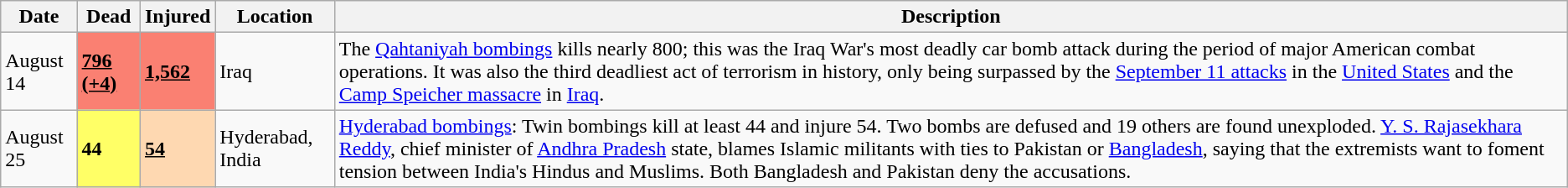<table class="wikitable sortable" id="terrorIncidents2007Aug">
<tr>
<th>Date</th>
<th data-sort-type="number">Dead</th>
<th data-sort-type="number">Injured</th>
<th>Location</th>
<th>Description</th>
</tr>
<tr>
<td>August 14</td>
<td style="background:#FA8072;align="right"><u><strong>796 (+4)</strong></u></td>
<td style="background:#FA8072;align="right"><u><strong>1,562</strong></u></td>
<td>Iraq</td>
<td>The <a href='#'>Qahtaniyah bombings</a> kills nearly 800; this was the Iraq War's most deadly car bomb attack during the period of major American combat operations. It was also the third deadliest act of terrorism in history, only being surpassed by the <a href='#'>September 11 attacks</a> in the <a href='#'>United States</a> and the <a href='#'>Camp Speicher massacre</a> in <a href='#'>Iraq</a>.</td>
</tr>
<tr>
<td>August 25</td>
<td style="background:#FFFF66;align="right"><strong>44</strong></td>
<td style="background:#FED8B1;align="right"><u><strong>54</strong></u></td>
<td>Hyderabad, India</td>
<td><a href='#'>Hyderabad bombings</a>: Twin bombings kill at least 44 and injure 54. Two bombs are defused and 19 others are found unexploded. <a href='#'>Y. S. Rajasekhara Reddy</a>, chief minister of <a href='#'>Andhra Pradesh</a> state, blames Islamic militants with ties to Pakistan or <a href='#'>Bangladesh</a>, saying that the extremists want to foment tension between India's Hindus and Muslims. Both Bangladesh and Pakistan deny the accusations.</td>
</tr>
</table>
